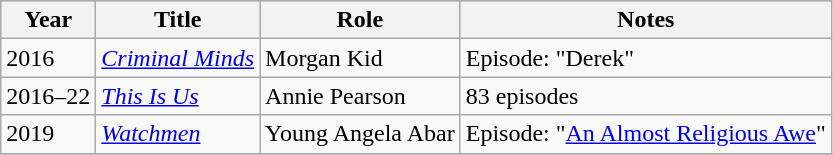<table class="wikitable">
<tr style="background:#ccc; text-align:center;">
<th>Year</th>
<th>Title</th>
<th>Role</th>
<th>Notes</th>
</tr>
<tr>
<td>2016</td>
<td><em><a href='#'>Criminal Minds</a></em></td>
<td>Morgan Kid</td>
<td>Episode: "Derek"</td>
</tr>
<tr>
<td>2016–22</td>
<td><em><a href='#'>This Is Us</a></em></td>
<td>Annie Pearson</td>
<td>83 episodes</td>
</tr>
<tr>
<td>2019</td>
<td><em><a href='#'>Watchmen</a></em></td>
<td>Young Angela Abar</td>
<td>Episode: "<a href='#'>An Almost Religious Awe</a>"</td>
</tr>
<tr>
</tr>
</table>
